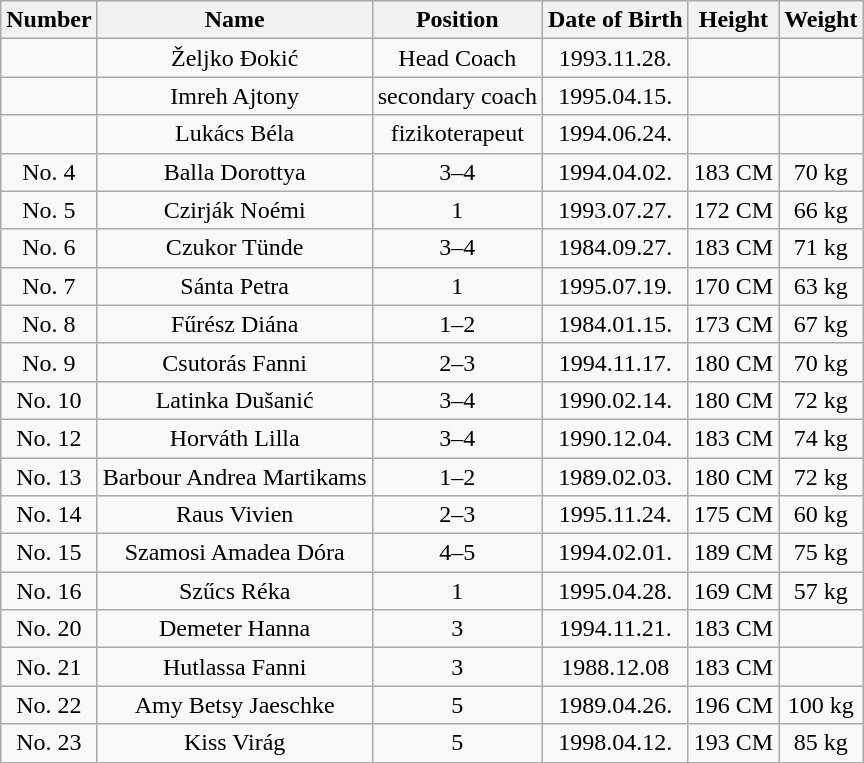<table class="wikitable" align="center">
<tr>
<th>Number</th>
<th>Name</th>
<th>Position</th>
<th>Date of Birth</th>
<th>Height</th>
<th>Weight</th>
</tr>
<tr align="center">
<td></td>
<td>Željko Đokić</td>
<td>Head Coach</td>
<td>1993.11.28.</td>
<td></td>
<td></td>
</tr>
<tr align="center">
<td></td>
<td>Imreh Ajtony</td>
<td>secondary coach</td>
<td>1995.04.15.</td>
<td></td>
<td></td>
</tr>
<tr align="center">
<td></td>
<td>Lukács Béla</td>
<td>fizikoterapeut</td>
<td>1994.06.24.</td>
<td></td>
<td></td>
</tr>
<tr align="center">
<td>No. 4</td>
<td>Balla Dorottya</td>
<td>3–4</td>
<td>1994.04.02.</td>
<td>183 CM</td>
<td>70 kg</td>
</tr>
<tr align="center">
<td>No. 5</td>
<td>Czirják Noémi</td>
<td>1</td>
<td>1993.07.27.</td>
<td>172 CM</td>
<td>66 kg</td>
</tr>
<tr align="center">
<td>No. 6</td>
<td>Czukor Tünde</td>
<td>3–4</td>
<td>1984.09.27.</td>
<td>183 CM</td>
<td>71 kg</td>
</tr>
<tr align="center">
<td>No. 7</td>
<td>Sánta Petra</td>
<td>1</td>
<td>1995.07.19.</td>
<td>170 CM</td>
<td>63 kg</td>
</tr>
<tr align="center">
<td>No. 8</td>
<td>Fűrész Diána</td>
<td>1–2</td>
<td>1984.01.15.</td>
<td>173 CM</td>
<td>67 kg</td>
</tr>
<tr align="center">
<td>No. 9</td>
<td>Csutorás Fanni</td>
<td>2–3</td>
<td>1994.11.17.</td>
<td>180 CM</td>
<td>70 kg</td>
</tr>
<tr align="center">
<td>No. 10</td>
<td>Latinka Dušanić</td>
<td>3–4</td>
<td>1990.02.14.</td>
<td>180 CM</td>
<td>72 kg</td>
</tr>
<tr align="center">
<td>No. 12</td>
<td>Horváth Lilla</td>
<td>3–4</td>
<td>1990.12.04.</td>
<td>183 CM</td>
<td>74 kg</td>
</tr>
<tr align="center">
<td>No. 13</td>
<td>Barbour Andrea Martikams</td>
<td>1–2</td>
<td>1989.02.03.</td>
<td>180 CM</td>
<td>72 kg</td>
</tr>
<tr align="center">
<td>No. 14</td>
<td>Raus Vivien</td>
<td>2–3</td>
<td>1995.11.24.</td>
<td>175 CM</td>
<td>60 kg</td>
</tr>
<tr align="center">
<td>No. 15</td>
<td>Szamosi Amadea Dóra</td>
<td>4–5</td>
<td>1994.02.01.</td>
<td>189 CM</td>
<td>75 kg</td>
</tr>
<tr align="center">
<td>No. 16</td>
<td>Szűcs Réka</td>
<td>1</td>
<td>1995.04.28.</td>
<td>169 CM</td>
<td>57 kg</td>
</tr>
<tr align="center">
<td>No. 20</td>
<td>Demeter Hanna</td>
<td>3</td>
<td>1994.11.21.</td>
<td>183 CM</td>
<td></td>
</tr>
<tr align="center">
<td>No. 21</td>
<td>Hutlassa Fanni</td>
<td>3</td>
<td>1988.12.08</td>
<td>183 CM</td>
<td></td>
</tr>
<tr align="center">
<td>No. 22</td>
<td>Amy Betsy Jaeschke</td>
<td>5</td>
<td>1989.04.26.</td>
<td>196 CM</td>
<td>100 kg</td>
</tr>
<tr align="center">
<td>No. 23</td>
<td>Kiss Virág</td>
<td>5</td>
<td>1998.04.12.</td>
<td>193 CM</td>
<td>85 kg</td>
</tr>
</table>
